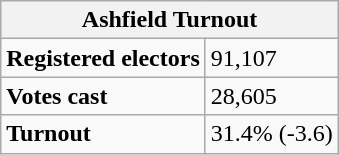<table class="wikitable" border="1">
<tr>
<th colspan="5">Ashfield Turnout</th>
</tr>
<tr>
<td colspan="2"><strong>Registered electors</strong></td>
<td colspan="3">91,107</td>
</tr>
<tr>
<td colspan="2"><strong>Votes cast</strong></td>
<td colspan="3">28,605</td>
</tr>
<tr>
<td colspan="2"><strong>Turnout</strong></td>
<td colspan="3">31.4% (-3.6)</td>
</tr>
</table>
